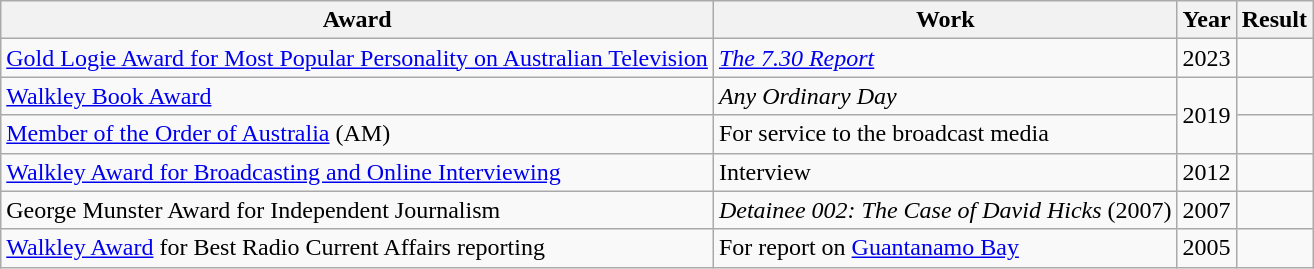<table class="wikitable">
<tr>
<th>Award</th>
<th>Work</th>
<th>Year</th>
<th>Result</th>
</tr>
<tr>
<td><a href='#'>Gold Logie Award for Most Popular Personality on Australian Television</a></td>
<td><em><a href='#'>The 7.30 Report</a></em></td>
<td>2023</td>
<td></td>
</tr>
<tr>
<td><a href='#'>Walkley Book Award</a></td>
<td><em>Any Ordinary Day</em></td>
<td Rowspan="2">2019</td>
<td></td>
</tr>
<tr>
<td><a href='#'>Member of the Order of Australia</a> (AM)</td>
<td>For service to the broadcast media</td>
<td></td>
</tr>
<tr>
<td><a href='#'>Walkley Award for Broadcasting and Online Interviewing</a></td>
<td>Interview</td>
<td Rowspan="1">2012</td>
<td></td>
</tr>
<tr>
<td>George Munster Award for Independent Journalism</td>
<td><em>Detainee 002: The Case of David Hicks</em> (2007)</td>
<td Rowspan="1">2007</td>
<td></td>
</tr>
<tr>
<td><a href='#'>Walkley Award</a> for Best Radio Current Affairs reporting</td>
<td>For report on <a href='#'>Guantanamo Bay</a></td>
<td Rowspan="1">2005</td>
<td></td>
</tr>
</table>
